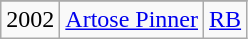<table class="wikitable" style="text-align:center">
<tr>
</tr>
<tr>
<td>2002</td>
<td><a href='#'>Artose Pinner</a></td>
<td><a href='#'>RB</a></td>
</tr>
</table>
